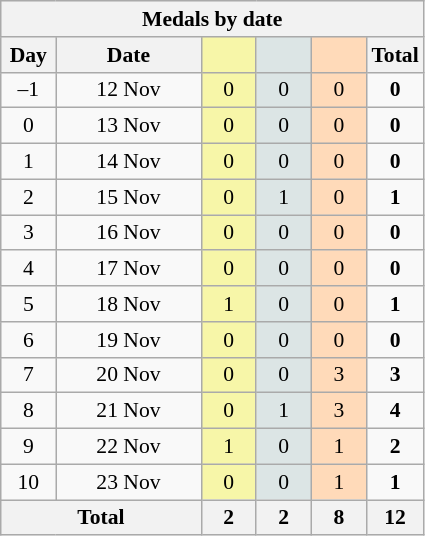<table class="wikitable" style="font-size:90%; text-align:center;">
<tr style="background:#efefef;">
<th colspan=6><strong>Medals by date</strong></th>
</tr>
<tr>
<th width=30><strong>Day</strong></th>
<th width=90><strong>Date</strong></th>
<th width=30 style="background:#F7F6A8;"></th>
<th width=30 style="background:#DCE5E5;"></th>
<th width=30 style="background:#FFDAB9;"></th>
<th width=30><strong>Total</strong></th>
</tr>
<tr>
<td>–1</td>
<td>12 Nov</td>
<td style="background:#F7F6A8;">0</td>
<td style="background:#DCE5E5;">0</td>
<td style="background:#FFDAB9;">0</td>
<td><strong>0</strong></td>
</tr>
<tr>
<td>0</td>
<td>13 Nov</td>
<td style="background:#F7F6A8;">0</td>
<td style="background:#DCE5E5;">0</td>
<td style="background:#FFDAB9;">0</td>
<td><strong>0</strong></td>
</tr>
<tr>
<td>1</td>
<td>14 Nov</td>
<td style="background:#F7F6A8;">0</td>
<td style="background:#DCE5E5;">0</td>
<td style="background:#FFDAB9;">0</td>
<td><strong>0</strong></td>
</tr>
<tr>
<td>2</td>
<td>15 Nov</td>
<td style="background:#F7F6A8;">0</td>
<td style="background:#DCE5E5;">1</td>
<td style="background:#FFDAB9;">0</td>
<td><strong>1</strong></td>
</tr>
<tr>
<td>3</td>
<td>16 Nov</td>
<td style="background:#F7F6A8;">0</td>
<td style="background:#DCE5E5;">0</td>
<td style="background:#FFDAB9;">0</td>
<td><strong>0</strong></td>
</tr>
<tr>
<td>4</td>
<td>17 Nov</td>
<td style="background:#F7F6A8;">0</td>
<td style="background:#DCE5E5;">0</td>
<td style="background:#FFDAB9;">0</td>
<td><strong>0</strong></td>
</tr>
<tr>
<td>5</td>
<td>18 Nov</td>
<td style="background:#F7F6A8;">1</td>
<td style="background:#DCE5E5;">0</td>
<td style="background:#FFDAB9;">0</td>
<td><strong>1</strong></td>
</tr>
<tr>
<td>6</td>
<td>19 Nov</td>
<td style="background:#F7F6A8;">0</td>
<td style="background:#DCE5E5;">0</td>
<td style="background:#FFDAB9;">0</td>
<td><strong>0</strong></td>
</tr>
<tr>
<td>7</td>
<td>20 Nov</td>
<td style="background:#F7F6A8;">0</td>
<td style="background:#DCE5E5;">0</td>
<td style="background:#FFDAB9;">3</td>
<td><strong>3</strong></td>
</tr>
<tr>
<td>8</td>
<td>21 Nov</td>
<td style="background:#F7F6A8;">0</td>
<td style="background:#DCE5E5;">1</td>
<td style="background:#FFDAB9;">3</td>
<td><strong>4</strong></td>
</tr>
<tr>
<td>9</td>
<td>22 Nov</td>
<td style="background:#F7F6A8;">1</td>
<td style="background:#DCE5E5;">0</td>
<td style="background:#FFDAB9;">1</td>
<td><strong>2</strong></td>
</tr>
<tr>
<td>10</td>
<td>23 Nov</td>
<td style="background:#F7F6A8;">0</td>
<td style="background:#DCE5E5;">0</td>
<td style="background:#FFDAB9;">1</td>
<td><strong>1</strong></td>
</tr>
<tr>
<th colspan="2"><strong>Total</strong></th>
<th><strong>2</strong></th>
<th><strong>2</strong></th>
<th><strong>8</strong></th>
<th><strong>12</strong></th>
</tr>
</table>
